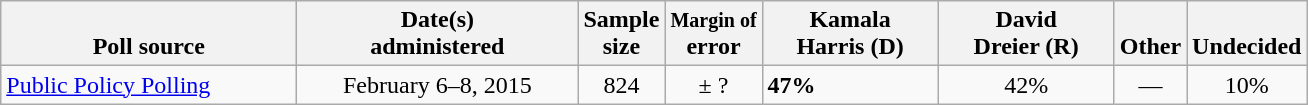<table class="wikitable">
<tr valign= bottom>
<th style="width:190px;">Poll source</th>
<th style="width:180px;">Date(s)<br>administered</th>
<th class=small>Sample<br>size</th>
<th class=small><small>Margin of</small><br>error</th>
<th style="width:110px;">Kamala<br>Harris (D)</th>
<th style="width:110px;">David<br>Dreier (R)</th>
<th>Other</th>
<th>Undecided</th>
</tr>
<tr>
<td><a href='#'>Public Policy Polling</a></td>
<td align=center>February 6–8, 2015</td>
<td align=center>824</td>
<td align=center>± ?</td>
<td><strong>47%</strong></td>
<td align=center>42%</td>
<td align=center>—</td>
<td align=center>10%</td>
</tr>
</table>
